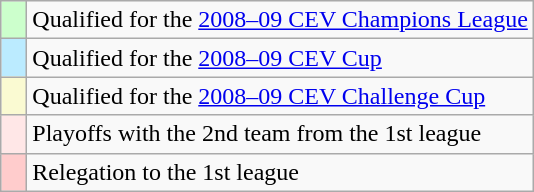<table class="wikitable" style="text-align: left;">
<tr>
<td width=10px bgcolor=#CCFFCC></td>
<td>Qualified for the <a href='#'>2008–09 CEV Champions League</a></td>
</tr>
<tr>
<td width=10px bgcolor=#BBEBFF></td>
<td>Qualified for the <a href='#'>2008–09 CEV Cup</a></td>
</tr>
<tr>
<td width=10px bgcolor=#FAFAD2></td>
<td>Qualified for the <a href='#'>2008–09 CEV Challenge Cup</a></td>
</tr>
<tr>
<td width=10px bgcolor=#FFE7E7></td>
<td>Playoffs with the 2nd team from the 1st league</td>
</tr>
<tr>
<td width=10px bgcolor=#FFCCCC></td>
<td>Relegation to the 1st league</td>
</tr>
</table>
